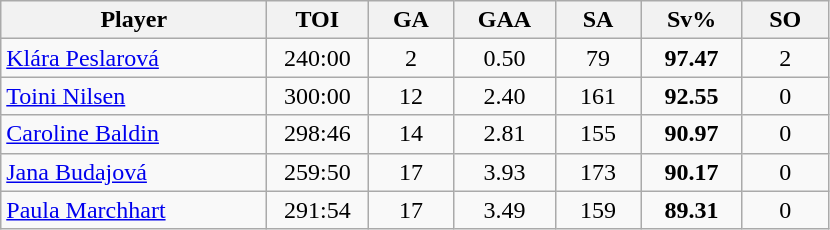<table class="wikitable sortable" style="text-align:center;">
<tr>
<th style="width:170px;">Player</th>
<th style="width:60px;">TOI</th>
<th style="width:50px;">GA</th>
<th style="width:60px;">GAA</th>
<th style="width:50px;">SA</th>
<th style="width:60px;">Sv%</th>
<th style="width:50px;">SO</th>
</tr>
<tr>
<td style="text-align:left;"> <a href='#'>Klára Peslarová</a></td>
<td>240:00</td>
<td>2</td>
<td>0.50</td>
<td>79</td>
<td><strong>97.47</strong></td>
<td>2</td>
</tr>
<tr>
<td style="text-align:left;"> <a href='#'>Toini Nilsen</a></td>
<td>300:00</td>
<td>12</td>
<td>2.40</td>
<td>161</td>
<td><strong>92.55</strong></td>
<td>0</td>
</tr>
<tr>
<td style="text-align:left;"> <a href='#'>Caroline Baldin</a></td>
<td>298:46</td>
<td>14</td>
<td>2.81</td>
<td>155</td>
<td><strong>90.97</strong></td>
<td>0</td>
</tr>
<tr>
<td style="text-align:left;"> <a href='#'>Jana Budajová</a></td>
<td>259:50</td>
<td>17</td>
<td>3.93</td>
<td>173</td>
<td><strong>90.17</strong></td>
<td>0</td>
</tr>
<tr>
<td style="text-align:left;"> <a href='#'>Paula Marchhart</a></td>
<td>291:54</td>
<td>17</td>
<td>3.49</td>
<td>159</td>
<td><strong>89.31</strong></td>
<td>0</td>
</tr>
</table>
